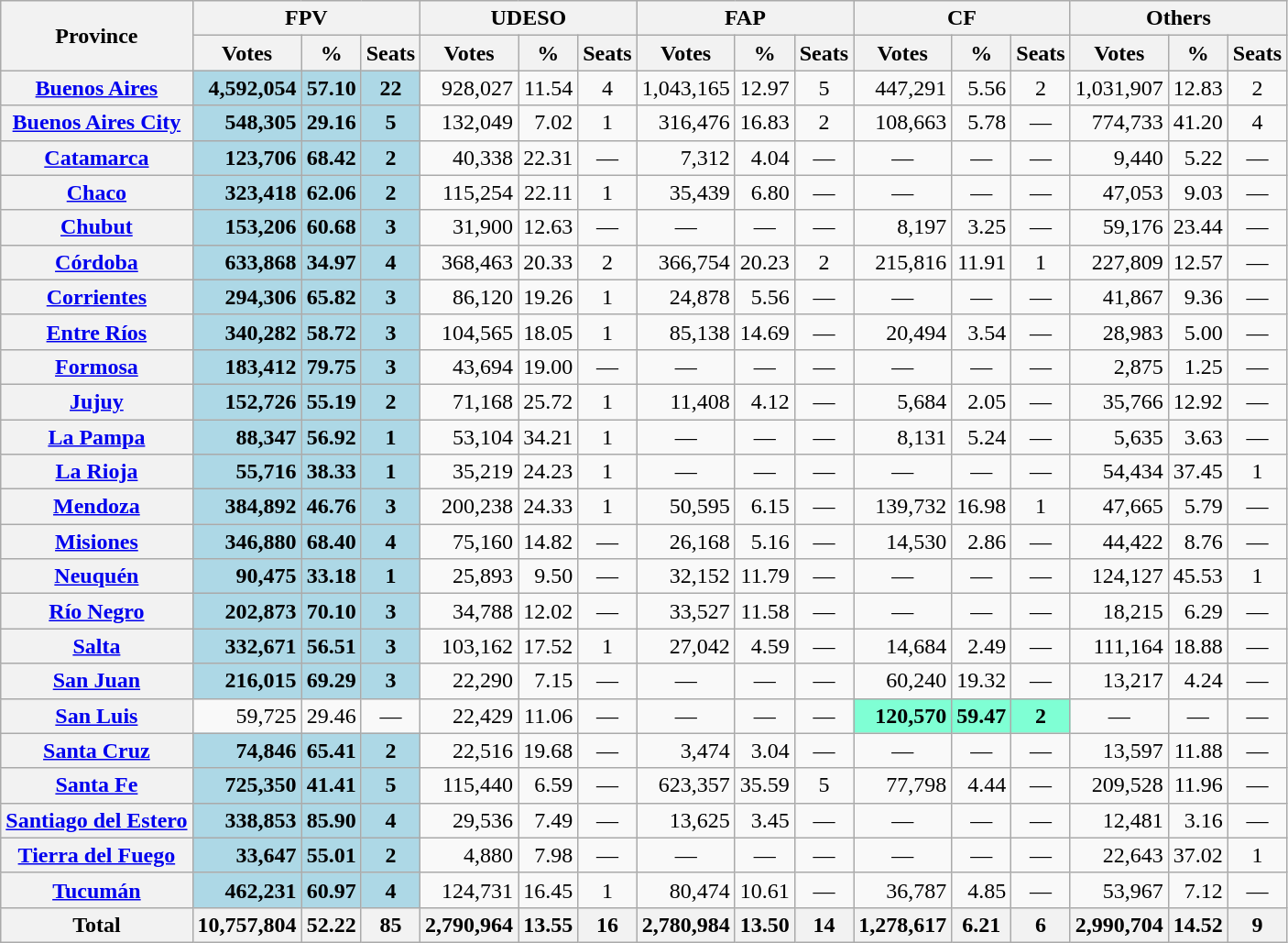<table class="wikitable sortable plainrowheaders" style="text-align:right;">
<tr>
<th rowspan=2>Province</th>
<th colspan=3>FPV</th>
<th colspan=3>UDESO</th>
<th colspan=3>FAP</th>
<th colspan=3>CF</th>
<th colspan=3>Others</th>
</tr>
<tr>
<th>Votes</th>
<th>%</th>
<th>Seats</th>
<th>Votes</th>
<th>%</th>
<th>Seats</th>
<th>Votes</th>
<th>%</th>
<th>Seats</th>
<th>Votes</th>
<th>%</th>
<th>Seats</th>
<th>Votes</th>
<th>%</th>
<th>Seats</th>
</tr>
<tr>
<th scope=row><a href='#'>Buenos Aires</a></th>
<td bgcolor=lightblue><strong>4,592,054</strong></td>
<td bgcolor=lightblue><strong>57.10</strong></td>
<td bgcolor=lightblue align=center><strong>22</strong></td>
<td>928,027</td>
<td>11.54</td>
<td align=center>4</td>
<td>1,043,165</td>
<td>12.97</td>
<td align=center>5</td>
<td>447,291</td>
<td>5.56</td>
<td align=center>2</td>
<td>1,031,907</td>
<td>12.83</td>
<td align=center>2</td>
</tr>
<tr>
<th scope=row><a href='#'>Buenos Aires City</a></th>
<td bgcolor=lightblue><strong>548,305</strong></td>
<td bgcolor=lightblue><strong>29.16</strong></td>
<td bgcolor=lightblue align=center><strong>5</strong></td>
<td>132,049</td>
<td>7.02</td>
<td align=center>1</td>
<td>316,476</td>
<td>16.83</td>
<td align=center>2</td>
<td>108,663</td>
<td>5.78</td>
<td align=center>—</td>
<td>774,733</td>
<td>41.20</td>
<td align=center>4</td>
</tr>
<tr>
<th scope=row><a href='#'>Catamarca</a></th>
<td bgcolor=lightblue><strong>123,706</strong></td>
<td bgcolor=lightblue><strong>68.42</strong></td>
<td bgcolor=lightblue align=center><strong>2</strong></td>
<td>40,338</td>
<td>22.31</td>
<td align=center>—</td>
<td>7,312</td>
<td>4.04</td>
<td align=center>—</td>
<td align=center>—</td>
<td align=center>—</td>
<td align=center>—</td>
<td>9,440</td>
<td>5.22</td>
<td align=center>—</td>
</tr>
<tr>
<th scope=row><a href='#'>Chaco</a></th>
<td bgcolor=lightblue><strong>323,418</strong></td>
<td bgcolor=lightblue><strong>62.06</strong></td>
<td bgcolor=lightblue align=center><strong>2</strong></td>
<td>115,254</td>
<td>22.11</td>
<td align=center>1</td>
<td>35,439</td>
<td>6.80</td>
<td align=center>—</td>
<td align=center>—</td>
<td align=center>—</td>
<td align=center>—</td>
<td>47,053</td>
<td>9.03</td>
<td align=center>—</td>
</tr>
<tr>
<th scope=row><a href='#'>Chubut</a></th>
<td bgcolor=lightblue><strong>153,206</strong></td>
<td bgcolor=lightblue><strong>60.68</strong></td>
<td bgcolor=lightblue align=center><strong>3</strong></td>
<td>31,900</td>
<td>12.63</td>
<td align=center>—</td>
<td align=center>—</td>
<td align=center>—</td>
<td align=center>—</td>
<td>8,197</td>
<td>3.25</td>
<td align=center>—</td>
<td>59,176</td>
<td>23.44</td>
<td align=center>—</td>
</tr>
<tr>
<th scope=row><a href='#'>Córdoba</a></th>
<td bgcolor=lightblue><strong>633,868</strong></td>
<td bgcolor=lightblue><strong>34.97</strong></td>
<td bgcolor=lightblue align=center><strong>4</strong></td>
<td>368,463</td>
<td>20.33</td>
<td align=center>2</td>
<td>366,754</td>
<td>20.23</td>
<td align=center>2</td>
<td>215,816</td>
<td>11.91</td>
<td align=center>1</td>
<td>227,809</td>
<td>12.57</td>
<td align=center>—</td>
</tr>
<tr>
<th scope=row><a href='#'>Corrientes</a></th>
<td bgcolor=lightblue><strong>294,306</strong></td>
<td bgcolor=lightblue><strong>65.82</strong></td>
<td bgcolor=lightblue align=center><strong>3</strong></td>
<td>86,120</td>
<td>19.26</td>
<td align=center>1</td>
<td>24,878</td>
<td>5.56</td>
<td align=center>—</td>
<td align=center>—</td>
<td align=center>—</td>
<td align=center>—</td>
<td>41,867</td>
<td>9.36</td>
<td align=center>—</td>
</tr>
<tr>
<th scope=row><a href='#'>Entre Ríos</a></th>
<td bgcolor=lightblue><strong>340,282</strong></td>
<td bgcolor=lightblue><strong>58.72</strong></td>
<td bgcolor=lightblue align=center><strong>3</strong></td>
<td>104,565</td>
<td>18.05</td>
<td align=center>1</td>
<td>85,138</td>
<td>14.69</td>
<td align=center>—</td>
<td>20,494</td>
<td>3.54</td>
<td align=center>—</td>
<td>28,983</td>
<td>5.00</td>
<td align=center>—</td>
</tr>
<tr>
<th scope=row><a href='#'>Formosa</a></th>
<td bgcolor=lightblue><strong>183,412</strong></td>
<td bgcolor=lightblue><strong>79.75</strong></td>
<td bgcolor=lightblue align=center><strong>3</strong></td>
<td>43,694</td>
<td>19.00</td>
<td align=center>—</td>
<td align=center>—</td>
<td align=center>—</td>
<td align=center>—</td>
<td align=center>—</td>
<td align=center>—</td>
<td align=center>—</td>
<td>2,875</td>
<td>1.25</td>
<td align=center>—</td>
</tr>
<tr>
<th scope=row><a href='#'>Jujuy</a></th>
<td bgcolor=lightblue><strong>152,726</strong></td>
<td bgcolor=lightblue><strong>55.19</strong></td>
<td bgcolor=lightblue align=center><strong>2</strong></td>
<td>71,168</td>
<td>25.72</td>
<td align=center>1</td>
<td>11,408</td>
<td>4.12</td>
<td align=center>—</td>
<td>5,684</td>
<td>2.05</td>
<td align=center>—</td>
<td>35,766</td>
<td>12.92</td>
<td align=center>—</td>
</tr>
<tr>
<th scope=row><a href='#'>La Pampa</a></th>
<td bgcolor=lightblue><strong>88,347</strong></td>
<td bgcolor=lightblue><strong>56.92</strong></td>
<td bgcolor=lightblue align=center><strong>1</strong></td>
<td>53,104</td>
<td>34.21</td>
<td align=center>1</td>
<td align=center>—</td>
<td align=center>—</td>
<td align=center>—</td>
<td>8,131</td>
<td>5.24</td>
<td align=center>—</td>
<td>5,635</td>
<td>3.63</td>
<td align=center>—</td>
</tr>
<tr>
<th scope=row><a href='#'>La Rioja</a></th>
<td bgcolor=lightblue><strong>55,716</strong></td>
<td bgcolor=lightblue><strong>38.33</strong></td>
<td bgcolor=lightblue align=center><strong>1</strong></td>
<td>35,219</td>
<td>24.23</td>
<td align=center>1</td>
<td align=center>—</td>
<td align=center>—</td>
<td align=center>—</td>
<td align=center>—</td>
<td align=center>—</td>
<td align=center>—</td>
<td>54,434</td>
<td>37.45</td>
<td align=center>1</td>
</tr>
<tr>
<th scope=row><a href='#'>Mendoza</a></th>
<td bgcolor=lightblue><strong>384,892</strong></td>
<td bgcolor=lightblue><strong>46.76</strong></td>
<td bgcolor=lightblue align=center><strong>3</strong></td>
<td>200,238</td>
<td>24.33</td>
<td align=center>1</td>
<td>50,595</td>
<td>6.15</td>
<td align=center>—</td>
<td>139,732</td>
<td>16.98</td>
<td align=center>1</td>
<td>47,665</td>
<td>5.79</td>
<td align=center>—</td>
</tr>
<tr>
<th scope=row><a href='#'>Misiones</a></th>
<td bgcolor=lightblue><strong>346,880</strong></td>
<td bgcolor=lightblue><strong>68.40</strong></td>
<td bgcolor=lightblue align=center><strong>4</strong></td>
<td>75,160</td>
<td>14.82</td>
<td align=center>—</td>
<td>26,168</td>
<td>5.16</td>
<td align=center>—</td>
<td>14,530</td>
<td>2.86</td>
<td align=center>—</td>
<td>44,422</td>
<td>8.76</td>
<td align=center>—</td>
</tr>
<tr>
<th scope=row><a href='#'>Neuquén</a></th>
<td bgcolor=lightblue><strong>90,475</strong></td>
<td bgcolor=lightblue><strong>33.18</strong></td>
<td bgcolor=lightblue align=center><strong>1</strong></td>
<td>25,893</td>
<td>9.50</td>
<td align=center>—</td>
<td>32,152</td>
<td>11.79</td>
<td align=center>—</td>
<td align=center>—</td>
<td align=center>—</td>
<td align=center>—</td>
<td>124,127</td>
<td>45.53</td>
<td align=center>1</td>
</tr>
<tr>
<th scope=row><a href='#'>Río Negro</a></th>
<td bgcolor=lightblue><strong>202,873</strong></td>
<td bgcolor=lightblue><strong>70.10</strong></td>
<td bgcolor=lightblue align=center><strong>3</strong></td>
<td>34,788</td>
<td>12.02</td>
<td align=center>—</td>
<td>33,527</td>
<td>11.58</td>
<td align=center>—</td>
<td align=center>—</td>
<td align=center>—</td>
<td align=center>—</td>
<td>18,215</td>
<td>6.29</td>
<td align=center>—</td>
</tr>
<tr>
<th scope=row><a href='#'>Salta</a></th>
<td bgcolor=lightblue><strong>332,671</strong></td>
<td bgcolor=lightblue><strong>56.51</strong></td>
<td bgcolor=lightblue align=center><strong>3</strong></td>
<td>103,162</td>
<td>17.52</td>
<td align=center>1</td>
<td>27,042</td>
<td>4.59</td>
<td align=center>—</td>
<td>14,684</td>
<td>2.49</td>
<td align=center>—</td>
<td>111,164</td>
<td>18.88</td>
<td align=center>—</td>
</tr>
<tr>
<th scope=row><a href='#'>San Juan</a></th>
<td bgcolor=lightblue><strong>216,015</strong></td>
<td bgcolor=lightblue><strong>69.29</strong></td>
<td bgcolor=lightblue align=center><strong>3</strong></td>
<td>22,290</td>
<td>7.15</td>
<td align=center>—</td>
<td align=center>—</td>
<td align=center>—</td>
<td align=center>—</td>
<td>60,240</td>
<td>19.32</td>
<td align=center>—</td>
<td>13,217</td>
<td>4.24</td>
<td align=center>—</td>
</tr>
<tr>
<th scope=row><a href='#'>San Luis</a></th>
<td>59,725</td>
<td>29.46</td>
<td align=center>—</td>
<td>22,429</td>
<td>11.06</td>
<td align=center>—</td>
<td align=center>—</td>
<td align=center>—</td>
<td align=center>—</td>
<td bgcolor=Aquamarine><strong>120,570</strong></td>
<td bgcolor=Aquamarine><strong>59.47</strong></td>
<td bgcolor=Aquamarine align=center><strong>2</strong></td>
<td align=center>—</td>
<td align=center>—</td>
<td align=center>—</td>
</tr>
<tr>
<th scope=row><a href='#'>Santa Cruz</a></th>
<td bgcolor=lightblue><strong>74,846</strong></td>
<td bgcolor=lightblue><strong>65.41</strong></td>
<td bgcolor=lightblue align=center><strong>2</strong></td>
<td>22,516</td>
<td>19.68</td>
<td align=center>—</td>
<td>3,474</td>
<td>3.04</td>
<td align=center>—</td>
<td align=center>—</td>
<td align=center>—</td>
<td align=center>—</td>
<td>13,597</td>
<td>11.88</td>
<td align=center>—</td>
</tr>
<tr>
<th scope=row><a href='#'>Santa Fe</a></th>
<td bgcolor=lightblue><strong>725,350</strong></td>
<td bgcolor=lightblue><strong>41.41</strong></td>
<td bgcolor=lightblue align=center><strong>5</strong></td>
<td>115,440</td>
<td>6.59</td>
<td align=center>—</td>
<td>623,357</td>
<td>35.59</td>
<td align=center>5</td>
<td>77,798</td>
<td>4.44</td>
<td align=center>—</td>
<td>209,528</td>
<td>11.96</td>
<td align=center>—</td>
</tr>
<tr>
<th scope=row><a href='#'>Santiago del Estero</a></th>
<td bgcolor=lightblue><strong>338,853</strong></td>
<td bgcolor=lightblue><strong>85.90</strong></td>
<td bgcolor=lightblue align=center><strong>4</strong></td>
<td>29,536</td>
<td>7.49</td>
<td align=center>—</td>
<td>13,625</td>
<td>3.45</td>
<td align=center>—</td>
<td align=center>—</td>
<td align=center>—</td>
<td align=center>—</td>
<td>12,481</td>
<td>3.16</td>
<td align=center>—</td>
</tr>
<tr>
<th scope=row><a href='#'>Tierra del Fuego</a></th>
<td bgcolor=lightblue><strong>33,647</strong></td>
<td bgcolor=lightblue><strong>55.01</strong></td>
<td bgcolor=lightblue align=center><strong>2</strong></td>
<td>4,880</td>
<td>7.98</td>
<td align=center>—</td>
<td align=center>—</td>
<td align=center>—</td>
<td align=center>—</td>
<td align=center>—</td>
<td align=center>—</td>
<td align=center>—</td>
<td>22,643</td>
<td>37.02</td>
<td align=center>1</td>
</tr>
<tr>
<th scope=row><a href='#'>Tucumán</a></th>
<td bgcolor=lightblue><strong>462,231</strong></td>
<td bgcolor=lightblue><strong>60.97</strong></td>
<td bgcolor=lightblue align=center><strong>4</strong></td>
<td>124,731</td>
<td>16.45</td>
<td align=center>1</td>
<td>80,474</td>
<td>10.61</td>
<td align=center>—</td>
<td>36,787</td>
<td>4.85</td>
<td align=center>—</td>
<td>53,967</td>
<td>7.12</td>
<td align=center>—</td>
</tr>
<tr>
<th>Total</th>
<th>10,757,804</th>
<th>52.22</th>
<th>85</th>
<th>2,790,964</th>
<th>13.55</th>
<th>16</th>
<th>2,780,984</th>
<th>13.50</th>
<th>14</th>
<th>1,278,617</th>
<th>6.21</th>
<th>6</th>
<th>2,990,704</th>
<th>14.52</th>
<th>9</th>
</tr>
</table>
